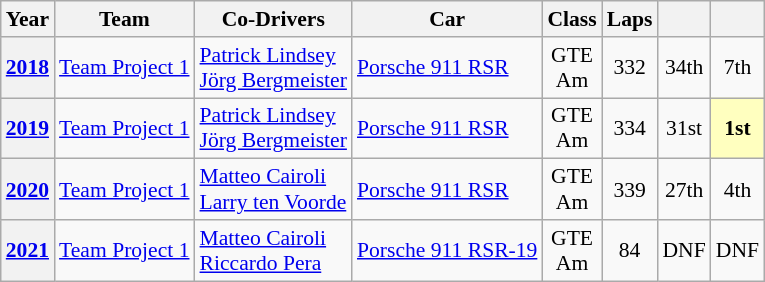<table class="wikitable" style="text-align:center; font-size:90%">
<tr>
<th>Year</th>
<th>Team</th>
<th>Co-Drivers</th>
<th>Car</th>
<th>Class</th>
<th>Laps</th>
<th></th>
<th></th>
</tr>
<tr>
<th><a href='#'>2018</a></th>
<td align="left"> <a href='#'>Team Project 1</a></td>
<td align="left"> <a href='#'>Patrick Lindsey</a><br> <a href='#'>Jörg Bergmeister</a></td>
<td align="left"><a href='#'>Porsche 911 RSR</a></td>
<td>GTE<br>Am</td>
<td>332</td>
<td>34th</td>
<td>7th</td>
</tr>
<tr>
<th><a href='#'>2019</a></th>
<td align="left"> <a href='#'>Team Project 1</a></td>
<td align="left"> <a href='#'>Patrick Lindsey</a><br> <a href='#'>Jörg Bergmeister</a></td>
<td align="left"><a href='#'>Porsche 911 RSR</a></td>
<td>GTE<br>Am</td>
<td>334</td>
<td>31st</td>
<td style="background:#FFFFBF;"><strong>1st</strong></td>
</tr>
<tr>
<th><a href='#'>2020</a></th>
<td align="left"> <a href='#'>Team Project 1</a></td>
<td align="left"> <a href='#'>Matteo Cairoli</a><br> <a href='#'>Larry ten Voorde</a></td>
<td align="left"><a href='#'>Porsche 911 RSR</a></td>
<td>GTE<br>Am</td>
<td>339</td>
<td>27th</td>
<td>4th</td>
</tr>
<tr>
<th><a href='#'>2021</a></th>
<td align="left"> <a href='#'>Team Project 1</a></td>
<td align="left"> <a href='#'>Matteo Cairoli</a><br> <a href='#'>Riccardo Pera</a></td>
<td align="left"><a href='#'>Porsche 911 RSR-19</a></td>
<td>GTE<br>Am</td>
<td>84</td>
<td>DNF</td>
<td>DNF</td>
</tr>
</table>
